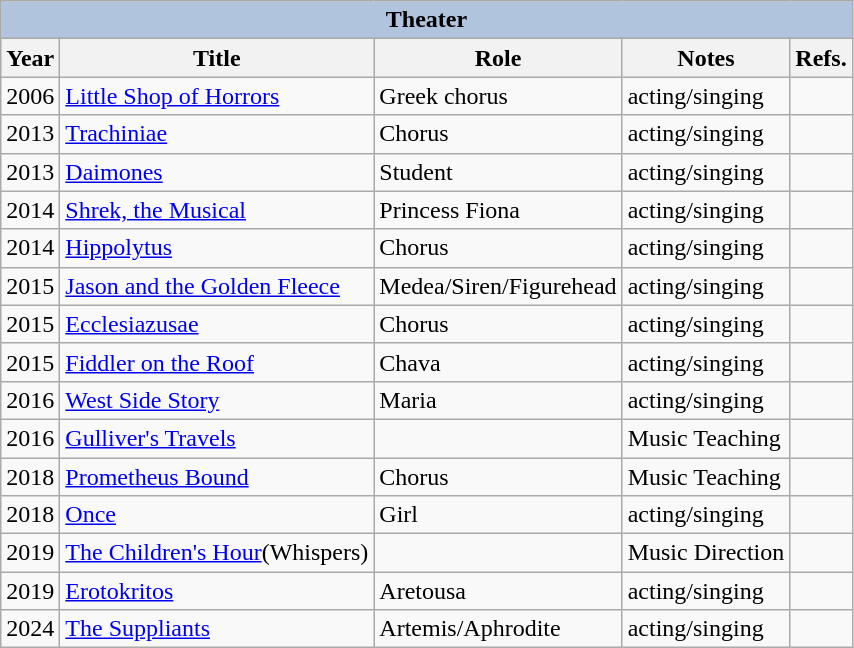<table class="wikitable">
<tr>
<th colspan="5" style="background: LightSteelBlue;">Theater</th>
</tr>
<tr>
<th>Year</th>
<th>Title</th>
<th>Role</th>
<th>Notes</th>
<th>Refs.</th>
</tr>
<tr>
<td>2006</td>
<td><a href='#'>Little Shop of Horrors</a></td>
<td>Greek chorus</td>
<td>acting/singing</td>
<td></td>
</tr>
<tr>
<td>2013</td>
<td><a href='#'>Trachiniae</a></td>
<td>Chorus</td>
<td>acting/singing</td>
<td></td>
</tr>
<tr>
<td>2013</td>
<td><a href='#'>Daimones</a></td>
<td>Student</td>
<td>acting/singing</td>
<td></td>
</tr>
<tr>
<td>2014</td>
<td><a href='#'>Shrek, the Musical</a></td>
<td>Princess Fiona</td>
<td>acting/singing</td>
<td></td>
</tr>
<tr>
<td>2014</td>
<td><a href='#'>Hippolytus</a></td>
<td>Chorus</td>
<td>acting/singing</td>
<td></td>
</tr>
<tr>
<td>2015</td>
<td><a href='#'>Jason and the Golden Fleece</a></td>
<td>Medea/Siren/Figurehead</td>
<td>acting/singing</td>
<td></td>
</tr>
<tr>
<td>2015</td>
<td><a href='#'>Ecclesiazusae</a></td>
<td>Chorus</td>
<td>acting/singing</td>
<td></td>
</tr>
<tr>
<td>2015</td>
<td><a href='#'>Fiddler on the Roof</a></td>
<td>Chava</td>
<td>acting/singing</td>
<td></td>
</tr>
<tr>
<td>2016</td>
<td><a href='#'>West Side Story</a></td>
<td>Maria</td>
<td>acting/singing</td>
<td></td>
</tr>
<tr>
<td>2016</td>
<td><a href='#'>Gulliver's Travels</a></td>
<td></td>
<td>Music Teaching</td>
<td></td>
</tr>
<tr>
<td>2018</td>
<td><a href='#'>Prometheus Bound</a></td>
<td>Chorus</td>
<td>Music Teaching</td>
<td></td>
</tr>
<tr>
<td>2018</td>
<td><a href='#'>Once</a></td>
<td>Girl</td>
<td>acting/singing</td>
<td></td>
</tr>
<tr>
<td>2019</td>
<td><a href='#'>The Children's Hour</a>(Whispers)</td>
<td></td>
<td>Music Direction</td>
<td></td>
</tr>
<tr>
<td>2019</td>
<td><a href='#'>Erotokritos</a></td>
<td>Aretousa</td>
<td>acting/singing</td>
<td></td>
</tr>
<tr>
<td>2024</td>
<td><a href='#'>The Suppliants</a></td>
<td>Artemis/Aphrodite</td>
<td>acting/singing</td>
<td></td>
</tr>
</table>
